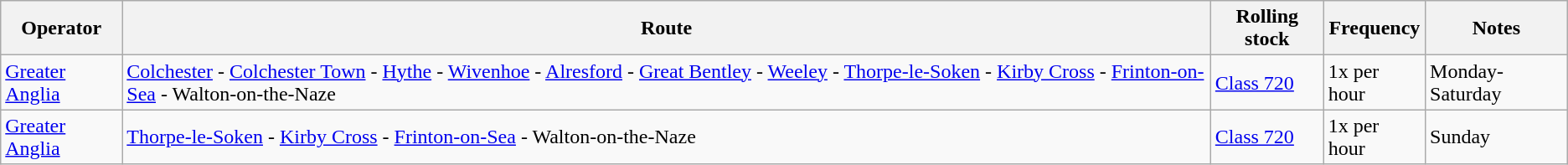<table class="wikitable vatop">
<tr>
<th>Operator</th>
<th>Route</th>
<th>Rolling stock</th>
<th>Frequency</th>
<th>Notes</th>
</tr>
<tr>
<td><a href='#'>Greater Anglia</a></td>
<td><a href='#'>Colchester</a> - <a href='#'>Colchester Town</a> - <a href='#'>Hythe</a> - <a href='#'>Wivenhoe</a> - <a href='#'>Alresford</a> - <a href='#'>Great Bentley</a> - <a href='#'>Weeley</a> - <a href='#'>Thorpe-le-Soken</a> - <a href='#'>Kirby Cross</a> - <a href='#'>Frinton-on-Sea</a> - Walton-on-the-Naze</td>
<td><a href='#'>Class 720</a></td>
<td>1x per hour</td>
<td>Monday-Saturday</td>
</tr>
<tr>
<td><a href='#'>Greater Anglia</a></td>
<td><a href='#'>Thorpe-le-Soken</a> - <a href='#'>Kirby Cross</a> - <a href='#'>Frinton-on-Sea</a> - Walton-on-the-Naze</td>
<td><a href='#'>Class 720</a></td>
<td>1x per hour</td>
<td>Sunday</td>
</tr>
</table>
